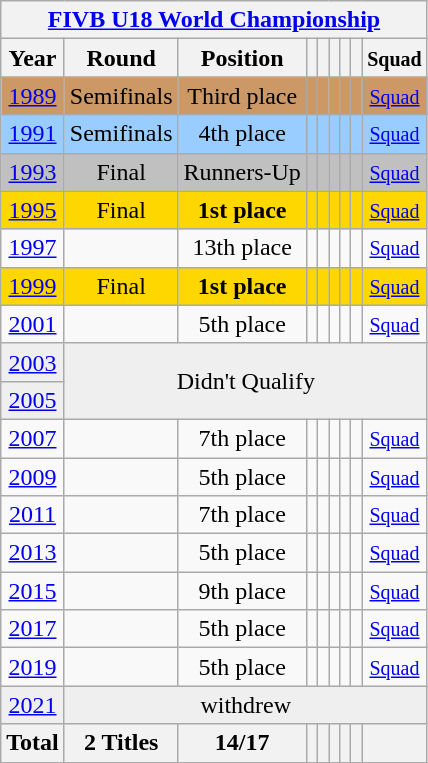<table class="wikitable" style="text-align: center;">
<tr>
<th colspan=9><a href='#'>FIVB U18 World Championship</a></th>
</tr>
<tr>
<th>Year</th>
<th>Round</th>
<th>Position</th>
<th></th>
<th></th>
<th></th>
<th></th>
<th></th>
<th><small>Squad</small></th>
</tr>
<tr bgcolor=cc9966>
<td> <a href='#'>1989</a></td>
<td>Semifinals</td>
<td>Third place</td>
<td></td>
<td></td>
<td></td>
<td></td>
<td></td>
<td><small> <a href='#'>Squad</a></small></td>
</tr>
<tr bgcolor=9acdff>
<td> <a href='#'>1991</a></td>
<td>Semifinals</td>
<td>4th place</td>
<td></td>
<td></td>
<td></td>
<td></td>
<td></td>
<td><small> <a href='#'>Squad</a></small></td>
</tr>
<tr bgcolor=silver>
<td> <a href='#'>1993</a></td>
<td>Final</td>
<td>Runners-Up</td>
<td></td>
<td></td>
<td></td>
<td></td>
<td></td>
<td><small> <a href='#'>Squad</a></small></td>
</tr>
<tr bgcolor=gold>
<td> <a href='#'>1995</a></td>
<td>Final</td>
<td><strong>1st place</strong></td>
<td></td>
<td></td>
<td></td>
<td></td>
<td></td>
<td><small> <a href='#'>Squad</a></small></td>
</tr>
<tr>
<td> <a href='#'>1997</a></td>
<td></td>
<td>13th place</td>
<td></td>
<td></td>
<td></td>
<td></td>
<td></td>
<td><small><a href='#'>Squad</a></small></td>
</tr>
<tr bgcolor=gold>
<td> <a href='#'>1999</a></td>
<td>Final</td>
<td><strong>1st place</strong></td>
<td></td>
<td></td>
<td></td>
<td></td>
<td></td>
<td><small><a href='#'>Squad</a></small></td>
</tr>
<tr>
<td> <a href='#'>2001</a></td>
<td></td>
<td>5th place</td>
<td></td>
<td></td>
<td></td>
<td></td>
<td></td>
<td><small> <a href='#'>Squad</a></small></td>
</tr>
<tr bgcolor="efefef">
<td> <a href='#'>2003</a></td>
<td colspan=9 rowspan=2>Didn't Qualify</td>
</tr>
<tr bgcolor="efefef">
<td> <a href='#'>2005</a></td>
</tr>
<tr>
<td> <a href='#'>2007</a></td>
<td></td>
<td>7th place</td>
<td></td>
<td></td>
<td></td>
<td></td>
<td></td>
<td><small> <a href='#'>Squad</a></small></td>
</tr>
<tr>
<td> <a href='#'>2009</a></td>
<td></td>
<td>5th place</td>
<td></td>
<td></td>
<td></td>
<td></td>
<td></td>
<td><small><a href='#'>Squad</a></small></td>
</tr>
<tr>
<td> <a href='#'>2011</a></td>
<td></td>
<td>7th place</td>
<td></td>
<td></td>
<td></td>
<td></td>
<td></td>
<td><small><a href='#'>Squad</a></small></td>
</tr>
<tr>
<td> <a href='#'>2013</a></td>
<td></td>
<td>5th place</td>
<td></td>
<td></td>
<td></td>
<td></td>
<td></td>
<td><small> <a href='#'>Squad</a></small></td>
</tr>
<tr>
<td> <a href='#'>2015</a></td>
<td></td>
<td>9th place</td>
<td></td>
<td></td>
<td></td>
<td></td>
<td></td>
<td><small><a href='#'>Squad</a></small></td>
</tr>
<tr>
<td> <a href='#'>2017</a></td>
<td></td>
<td>5th place</td>
<td></td>
<td></td>
<td></td>
<td></td>
<td></td>
<td><small><a href='#'>Squad</a></small></td>
</tr>
<tr>
<td> <a href='#'>2019</a></td>
<td></td>
<td>5th place</td>
<td></td>
<td></td>
<td></td>
<td></td>
<td></td>
<td><small><a href='#'>Squad</a></small></td>
</tr>
<tr bgcolor="efefef">
<td> <a href='#'>2021</a></td>
<td colspan="9">withdrew</td>
</tr>
<tr>
<th>Total</th>
<th>2 Titles</th>
<th>14/17</th>
<th></th>
<th></th>
<th></th>
<th></th>
<th></th>
<th></th>
</tr>
</table>
